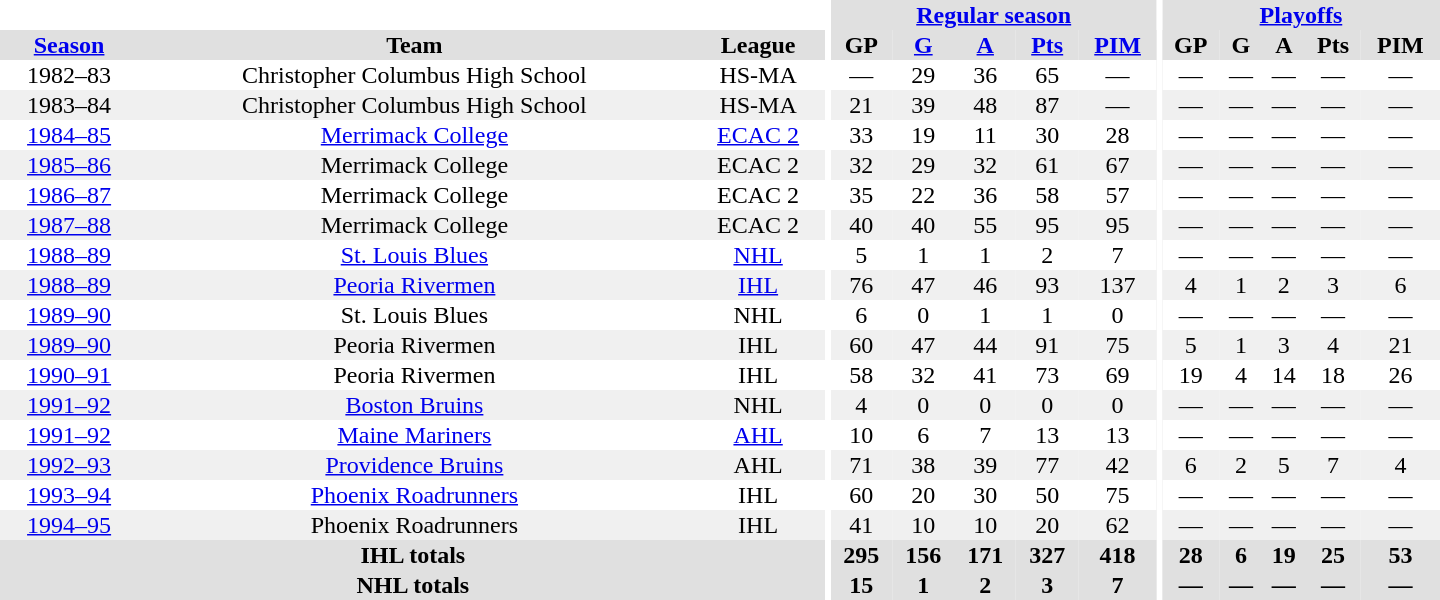<table border="0" cellpadding="1" cellspacing="0" style="text-align:center; width:60em">
<tr bgcolor="#e0e0e0">
<th colspan="3" bgcolor="#ffffff"></th>
<th rowspan="100" bgcolor="#ffffff"></th>
<th colspan="5"><a href='#'>Regular season</a></th>
<th rowspan="100" bgcolor="#ffffff"></th>
<th colspan="5"><a href='#'>Playoffs</a></th>
</tr>
<tr bgcolor="#e0e0e0">
<th><a href='#'>Season</a></th>
<th>Team</th>
<th>League</th>
<th>GP</th>
<th><a href='#'>G</a></th>
<th><a href='#'>A</a></th>
<th><a href='#'>Pts</a></th>
<th><a href='#'>PIM</a></th>
<th>GP</th>
<th>G</th>
<th>A</th>
<th>Pts</th>
<th>PIM</th>
</tr>
<tr>
<td>1982–83</td>
<td>Christopher Columbus High School</td>
<td>HS-MA</td>
<td>—</td>
<td>29</td>
<td>36</td>
<td>65</td>
<td>—</td>
<td>—</td>
<td>—</td>
<td>—</td>
<td>—</td>
<td>—</td>
</tr>
<tr bgcolor="#f0f0f0">
<td>1983–84</td>
<td>Christopher Columbus High School</td>
<td>HS-MA</td>
<td>21</td>
<td>39</td>
<td>48</td>
<td>87</td>
<td>—</td>
<td>—</td>
<td>—</td>
<td>—</td>
<td>—</td>
<td>—</td>
</tr>
<tr>
<td><a href='#'>1984–85</a></td>
<td><a href='#'>Merrimack College</a></td>
<td><a href='#'>ECAC 2</a></td>
<td>33</td>
<td>19</td>
<td>11</td>
<td>30</td>
<td>28</td>
<td>—</td>
<td>—</td>
<td>—</td>
<td>—</td>
<td>—</td>
</tr>
<tr bgcolor="#f0f0f0">
<td><a href='#'>1985–86</a></td>
<td>Merrimack College</td>
<td>ECAC 2</td>
<td>32</td>
<td>29</td>
<td>32</td>
<td>61</td>
<td>67</td>
<td>—</td>
<td>—</td>
<td>—</td>
<td>—</td>
<td>—</td>
</tr>
<tr>
<td><a href='#'>1986–87</a></td>
<td>Merrimack College</td>
<td>ECAC 2</td>
<td>35</td>
<td>22</td>
<td>36</td>
<td>58</td>
<td>57</td>
<td>—</td>
<td>—</td>
<td>—</td>
<td>—</td>
<td>—</td>
</tr>
<tr bgcolor="#f0f0f0">
<td><a href='#'>1987–88</a></td>
<td>Merrimack College</td>
<td>ECAC 2</td>
<td>40</td>
<td>40</td>
<td>55</td>
<td>95</td>
<td>95</td>
<td>—</td>
<td>—</td>
<td>—</td>
<td>—</td>
<td>—</td>
</tr>
<tr>
<td><a href='#'>1988–89</a></td>
<td><a href='#'>St. Louis Blues</a></td>
<td><a href='#'>NHL</a></td>
<td>5</td>
<td>1</td>
<td>1</td>
<td>2</td>
<td>7</td>
<td>—</td>
<td>—</td>
<td>—</td>
<td>—</td>
<td>—</td>
</tr>
<tr bgcolor="#f0f0f0">
<td><a href='#'>1988–89</a></td>
<td><a href='#'>Peoria Rivermen</a></td>
<td><a href='#'>IHL</a></td>
<td>76</td>
<td>47</td>
<td>46</td>
<td>93</td>
<td>137</td>
<td>4</td>
<td>1</td>
<td>2</td>
<td>3</td>
<td>6</td>
</tr>
<tr>
<td><a href='#'>1989–90</a></td>
<td>St. Louis Blues</td>
<td>NHL</td>
<td>6</td>
<td>0</td>
<td>1</td>
<td>1</td>
<td>0</td>
<td>—</td>
<td>—</td>
<td>—</td>
<td>—</td>
<td>—</td>
</tr>
<tr bgcolor="#f0f0f0">
<td><a href='#'>1989–90</a></td>
<td>Peoria Rivermen</td>
<td>IHL</td>
<td>60</td>
<td>47</td>
<td>44</td>
<td>91</td>
<td>75</td>
<td>5</td>
<td>1</td>
<td>3</td>
<td>4</td>
<td>21</td>
</tr>
<tr>
<td><a href='#'>1990–91</a></td>
<td>Peoria Rivermen</td>
<td>IHL</td>
<td>58</td>
<td>32</td>
<td>41</td>
<td>73</td>
<td>69</td>
<td>19</td>
<td>4</td>
<td>14</td>
<td>18</td>
<td>26</td>
</tr>
<tr bgcolor="#f0f0f0">
<td><a href='#'>1991–92</a></td>
<td><a href='#'>Boston Bruins</a></td>
<td>NHL</td>
<td>4</td>
<td>0</td>
<td>0</td>
<td>0</td>
<td>0</td>
<td>—</td>
<td>—</td>
<td>—</td>
<td>—</td>
<td>—</td>
</tr>
<tr>
<td><a href='#'>1991–92</a></td>
<td><a href='#'>Maine Mariners</a></td>
<td><a href='#'>AHL</a></td>
<td>10</td>
<td>6</td>
<td>7</td>
<td>13</td>
<td>13</td>
<td>—</td>
<td>—</td>
<td>—</td>
<td>—</td>
<td>—</td>
</tr>
<tr bgcolor="#f0f0f0">
<td><a href='#'>1992–93</a></td>
<td><a href='#'>Providence Bruins</a></td>
<td>AHL</td>
<td>71</td>
<td>38</td>
<td>39</td>
<td>77</td>
<td>42</td>
<td>6</td>
<td>2</td>
<td>5</td>
<td>7</td>
<td>4</td>
</tr>
<tr>
<td><a href='#'>1993–94</a></td>
<td><a href='#'>Phoenix Roadrunners</a></td>
<td>IHL</td>
<td>60</td>
<td>20</td>
<td>30</td>
<td>50</td>
<td>75</td>
<td>—</td>
<td>—</td>
<td>—</td>
<td>—</td>
<td>—</td>
</tr>
<tr bgcolor="#f0f0f0">
<td><a href='#'>1994–95</a></td>
<td>Phoenix Roadrunners</td>
<td>IHL</td>
<td>41</td>
<td>10</td>
<td>10</td>
<td>20</td>
<td>62</td>
<td>—</td>
<td>—</td>
<td>—</td>
<td>—</td>
<td>—</td>
</tr>
<tr bgcolor="#e0e0e0">
<th colspan="3">IHL totals</th>
<th>295</th>
<th>156</th>
<th>171</th>
<th>327</th>
<th>418</th>
<th>28</th>
<th>6</th>
<th>19</th>
<th>25</th>
<th>53</th>
</tr>
<tr bgcolor="#e0e0e0">
<th colspan="3">NHL totals</th>
<th>15</th>
<th>1</th>
<th>2</th>
<th>3</th>
<th>7</th>
<th>—</th>
<th>—</th>
<th>—</th>
<th>—</th>
<th>—</th>
</tr>
</table>
